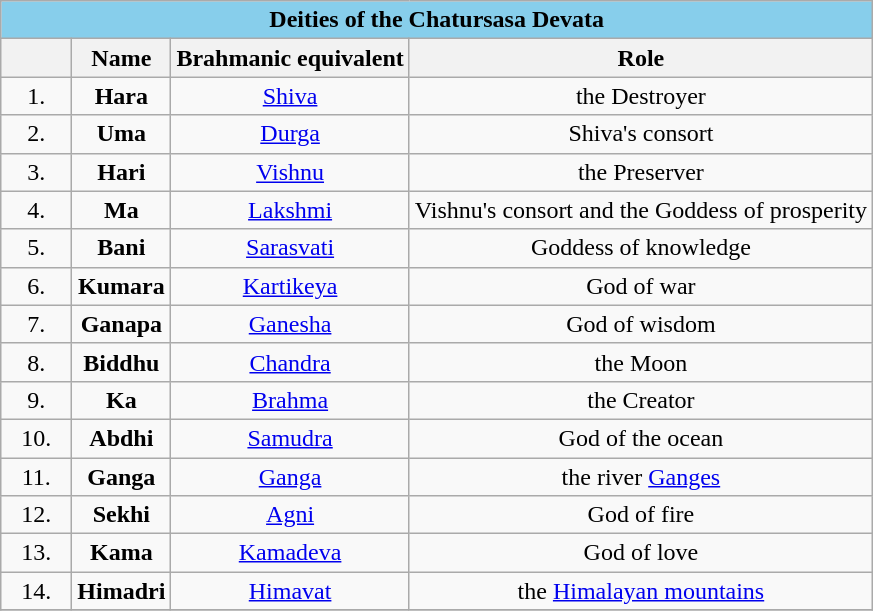<table class="wikitable">
<tr>
<td colspan="10" align=center style="background-color:skyblue"><strong>Deities of the Chatursasa Devata</strong></td>
</tr>
<tr>
<th style="width: 40px;"></th>
<th>Name</th>
<th>Brahmanic equivalent</th>
<th>Role</th>
</tr>
<tr>
<td align=center>1.</td>
<td rowspan=1 align=center><strong>Hara</strong></td>
<td rowspan=1 align=center><a href='#'>Shiva</a></td>
<td rowspan=1 align=center>the Destroyer</td>
</tr>
<tr>
<td align=center>2.</td>
<td rowspan=1 align=center><strong>Uma</strong></td>
<td rowspan=1 align=center><a href='#'>Durga</a></td>
<td rowspan=1 align=center>Shiva's consort</td>
</tr>
<tr>
<td align=center>3.</td>
<td rowspan=1 align=center><strong>Hari</strong></td>
<td rowspan=1 align=center><a href='#'>Vishnu</a></td>
<td rowspan=1 align=center>the Preserver</td>
</tr>
<tr>
<td align=center>4.</td>
<td rowspan=1 align=center><strong>Ma</strong></td>
<td rowspan=1 align=center><a href='#'>Lakshmi</a></td>
<td rowspan=1 align=center>Vishnu's consort and the Goddess of prosperity</td>
</tr>
<tr>
<td align=center>5.</td>
<td rowspan=1 align=center><strong>Bani</strong></td>
<td rowspan=1 align=center><a href='#'>Sarasvati</a></td>
<td rowspan=1 align=center>Goddess of knowledge</td>
</tr>
<tr>
<td align=center>6.</td>
<td rowspan=1 align=center><strong>Kumara</strong></td>
<td rowspan=1 align=center><a href='#'>Kartikeya</a></td>
<td rowspan=1 align=center>God of war</td>
</tr>
<tr>
<td align=center>7.</td>
<td rowspan=1 align=center><strong>Ganapa</strong></td>
<td rowspan=1 align=center><a href='#'>Ganesha</a></td>
<td rowspan=1 align=center>God of wisdom</td>
</tr>
<tr>
<td align=center>8.</td>
<td rowspan=1 align=center><strong>Biddhu</strong></td>
<td rowspan=1 align=center><a href='#'>Chandra</a></td>
<td rowspan=1 align=center>the Moon</td>
</tr>
<tr>
<td align=center>9.</td>
<td rowspan=1 align=center><strong>Ka</strong></td>
<td rowspan=1 align=center><a href='#'>Brahma</a></td>
<td rowspan=1 align=center>the Creator</td>
</tr>
<tr>
<td align=center>10.</td>
<td rowspan=1 align=center><strong>Abdhi</strong></td>
<td rowspan=1 align=center><a href='#'>Samudra</a></td>
<td rowspan=1 align=center>God of the ocean</td>
</tr>
<tr>
<td align=center>11.</td>
<td rowspan=1 align=center><strong>Ganga</strong></td>
<td rowspan=1 align=center><a href='#'>Ganga</a></td>
<td rowspan=1 align=center>the river <a href='#'>Ganges</a></td>
</tr>
<tr>
<td align=center>12.</td>
<td rowspan=1 align=center><strong>Sekhi</strong></td>
<td rowspan=1 align=center><a href='#'>Agni</a></td>
<td rowspan=1 align=center>God of fire</td>
</tr>
<tr>
<td align=center>13.</td>
<td rowspan=1 align=center><strong>Kama</strong></td>
<td rowspan=1 align=center><a href='#'>Kamadeva</a></td>
<td rowspan=1 align=center>God of love</td>
</tr>
<tr>
<td align=center>14.</td>
<td rowspan=1 align=center><strong>Himadri</strong></td>
<td rowspan=1 align=center><a href='#'>Himavat</a></td>
<td rowspan=1 align=center>the <a href='#'>Himalayan mountains</a></td>
</tr>
<tr>
</tr>
</table>
